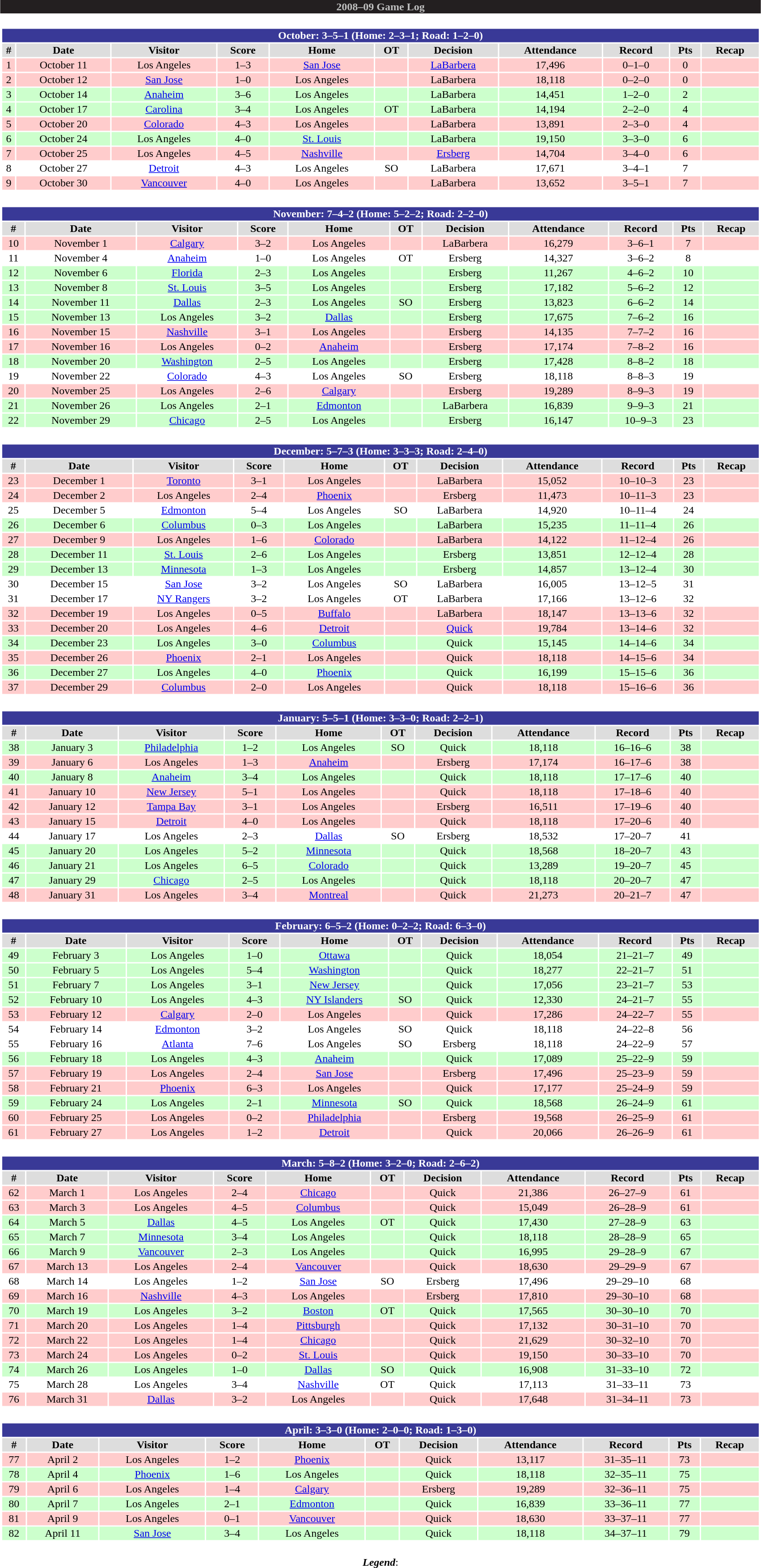<table class="toccolours"  style="width:90%; clear:both; margin:1.5em auto; text-align:center;">
<tr>
<th colspan="11" style="background:#231f20; color:silver;">2008–09 Game Log</th>
</tr>
<tr>
<td colspan=11><br><table class="toccolours collapsible collapsed" style="width:100%;">
<tr>
<th colspan=11 style="background:#393997; color:white;">October: 3–5–1 (Home: 2–3–1; Road: 1–2–0)</th>
</tr>
<tr style="text-align:center; background:#ddd;">
<td><strong>#</strong></td>
<td><strong>Date</strong></td>
<td><strong>Visitor</strong></td>
<td><strong>Score</strong></td>
<td><strong>Home</strong></td>
<td><strong>OT</strong></td>
<td><strong>Decision</strong></td>
<td><strong>Attendance</strong></td>
<td><strong>Record</strong></td>
<td><strong>Pts</strong></td>
<td><strong>Recap</strong></td>
</tr>
<tr style="text-align:center; background:#fcc;">
<td>1</td>
<td>October 11</td>
<td>Los Angeles</td>
<td>1–3</td>
<td><a href='#'>San Jose</a></td>
<td></td>
<td><a href='#'>LaBarbera</a></td>
<td>17,496</td>
<td>0–1–0</td>
<td>0</td>
<td></td>
</tr>
<tr style="text-align:center; background:#fcc;">
<td>2</td>
<td>October 12</td>
<td><a href='#'>San Jose</a></td>
<td>1–0</td>
<td>Los Angeles</td>
<td></td>
<td>LaBarbera</td>
<td>18,118</td>
<td>0–2–0</td>
<td>0</td>
<td></td>
</tr>
<tr style="text-align:center; background:#cfc;">
<td>3</td>
<td>October 14</td>
<td><a href='#'>Anaheim</a></td>
<td>3–6</td>
<td>Los Angeles</td>
<td></td>
<td>LaBarbera</td>
<td>14,451</td>
<td>1–2–0</td>
<td>2</td>
<td></td>
</tr>
<tr style="text-align:center; background:#cfc;">
<td>4</td>
<td>October 17</td>
<td><a href='#'>Carolina</a></td>
<td>3–4</td>
<td>Los Angeles</td>
<td>OT</td>
<td>LaBarbera</td>
<td>14,194</td>
<td>2–2–0</td>
<td>4</td>
<td></td>
</tr>
<tr style="text-align:center; background:#fcc;">
<td>5</td>
<td>October 20</td>
<td><a href='#'>Colorado</a></td>
<td>4–3</td>
<td>Los Angeles</td>
<td></td>
<td>LaBarbera</td>
<td>13,891</td>
<td>2–3–0</td>
<td>4</td>
<td></td>
</tr>
<tr style="text-align:center; background:#cfc;">
<td>6</td>
<td>October 24</td>
<td>Los Angeles</td>
<td>4–0</td>
<td><a href='#'>St. Louis</a></td>
<td></td>
<td>LaBarbera</td>
<td>19,150</td>
<td>3–3–0</td>
<td>6</td>
<td></td>
</tr>
<tr style="text-align:center; background:#fcc;">
<td>7</td>
<td>October 25</td>
<td>Los Angeles</td>
<td>4–5</td>
<td><a href='#'>Nashville</a></td>
<td></td>
<td><a href='#'>Ersberg</a></td>
<td>14,704</td>
<td>3–4–0</td>
<td>6</td>
<td></td>
</tr>
<tr style="text-align:center; background:#fff;">
<td>8</td>
<td>October 27</td>
<td><a href='#'>Detroit</a></td>
<td>4–3</td>
<td>Los Angeles</td>
<td>SO</td>
<td>LaBarbera</td>
<td>17,671</td>
<td>3–4–1</td>
<td>7</td>
<td></td>
</tr>
<tr style="text-align:center; background:#fcc;">
<td>9</td>
<td>October 30</td>
<td><a href='#'>Vancouver</a></td>
<td>4–0</td>
<td>Los Angeles</td>
<td></td>
<td>LaBarbera</td>
<td>13,652</td>
<td>3–5–1</td>
<td>7</td>
<td></td>
</tr>
</table>
</td>
</tr>
<tr>
<td colspan=11><br><table class="toccolours collapsible collapsed" style="width:100%;">
<tr>
<th colspan=11 style="background:#393997; color:white;">November: 7–4–2 (Home: 5–2–2; Road: 2–2–0)</th>
</tr>
<tr style="text-align:center; background:#ddd;">
<td><strong>#</strong></td>
<td><strong>Date</strong></td>
<td><strong>Visitor</strong></td>
<td><strong>Score</strong></td>
<td><strong>Home</strong></td>
<td><strong>OT</strong></td>
<td><strong>Decision</strong></td>
<td><strong>Attendance</strong></td>
<td><strong>Record</strong></td>
<td><strong>Pts</strong></td>
<td><strong>Recap</strong></td>
</tr>
<tr style="text-align:center; background:#fcc;">
<td>10</td>
<td>November 1</td>
<td><a href='#'>Calgary</a></td>
<td>3–2</td>
<td>Los Angeles</td>
<td></td>
<td>LaBarbera</td>
<td>16,279</td>
<td>3–6–1</td>
<td>7</td>
<td></td>
</tr>
<tr style="text-align:center; background:#fff;">
<td>11</td>
<td>November 4</td>
<td><a href='#'>Anaheim</a></td>
<td>1–0</td>
<td>Los Angeles</td>
<td>OT</td>
<td>Ersberg</td>
<td>14,327</td>
<td>3–6–2</td>
<td>8</td>
<td></td>
</tr>
<tr style="text-align:center; background:#cfc;">
<td>12</td>
<td>November 6</td>
<td><a href='#'>Florida</a></td>
<td>2–3</td>
<td>Los Angeles</td>
<td></td>
<td>Ersberg</td>
<td>11,267</td>
<td>4–6–2</td>
<td>10</td>
<td></td>
</tr>
<tr style="text-align:center; background:#cfc;">
<td>13</td>
<td>November 8</td>
<td><a href='#'>St. Louis</a></td>
<td>3–5</td>
<td>Los Angeles</td>
<td></td>
<td>Ersberg</td>
<td>17,182</td>
<td>5–6–2</td>
<td>12</td>
<td></td>
</tr>
<tr style="text-align:center; background:#cfc;">
<td>14</td>
<td>November 11</td>
<td><a href='#'>Dallas</a></td>
<td>2–3</td>
<td>Los Angeles</td>
<td>SO</td>
<td>Ersberg</td>
<td>13,823</td>
<td>6–6–2</td>
<td>14</td>
<td></td>
</tr>
<tr style="text-align:center; background:#cfc;">
<td>15</td>
<td>November 13</td>
<td>Los Angeles</td>
<td>3–2</td>
<td><a href='#'>Dallas</a></td>
<td></td>
<td>Ersberg</td>
<td>17,675</td>
<td>7–6–2</td>
<td>16</td>
<td></td>
</tr>
<tr style="text-align:center; background:#fcc;">
<td>16</td>
<td>November 15</td>
<td><a href='#'>Nashville</a></td>
<td>3–1</td>
<td>Los Angeles</td>
<td></td>
<td>Ersberg</td>
<td>14,135</td>
<td>7–7–2</td>
<td>16</td>
<td></td>
</tr>
<tr style="text-align:center; background:#fcc;">
<td>17</td>
<td>November 16</td>
<td>Los Angeles</td>
<td>0–2</td>
<td><a href='#'>Anaheim</a></td>
<td></td>
<td>Ersberg</td>
<td>17,174</td>
<td>7–8–2</td>
<td>16</td>
<td></td>
</tr>
<tr style="text-align:center; background:#cfc;">
<td>18</td>
<td>November 20</td>
<td><a href='#'>Washington</a></td>
<td>2–5</td>
<td>Los Angeles</td>
<td></td>
<td>Ersberg</td>
<td>17,428</td>
<td>8–8–2</td>
<td>18</td>
<td></td>
</tr>
<tr style="text-align:center; background:#fff;">
<td>19</td>
<td>November 22</td>
<td><a href='#'>Colorado</a></td>
<td>4–3</td>
<td>Los Angeles</td>
<td>SO</td>
<td>Ersberg</td>
<td>18,118</td>
<td>8–8–3</td>
<td>19</td>
<td></td>
</tr>
<tr style="text-align:center; background:#fcc;">
<td>20</td>
<td>November 25</td>
<td>Los Angeles</td>
<td>2–6</td>
<td><a href='#'>Calgary</a></td>
<td></td>
<td>Ersberg</td>
<td>19,289</td>
<td>8–9–3</td>
<td>19</td>
<td></td>
</tr>
<tr style="text-align:center; background:#cfc;">
<td>21</td>
<td>November 26</td>
<td>Los Angeles</td>
<td>2–1</td>
<td><a href='#'>Edmonton</a></td>
<td></td>
<td>LaBarbera</td>
<td>16,839</td>
<td>9–9–3</td>
<td>21</td>
<td></td>
</tr>
<tr style="text-align:center; background:#cfc;">
<td>22</td>
<td>November 29</td>
<td><a href='#'>Chicago</a></td>
<td>2–5</td>
<td>Los Angeles</td>
<td></td>
<td>Ersberg</td>
<td>16,147</td>
<td>10–9–3</td>
<td>23</td>
<td></td>
</tr>
</table>
</td>
</tr>
<tr>
<td colspan=11><br><table class="toccolours collapsible collapsed" style="width:100%;">
<tr>
<th colspan=11 style="background:#393997; color:white;">December: 5–7–3 (Home: 3–3–3; Road: 2–4–0)</th>
</tr>
<tr style="text-align:center; background:#ddd;">
<td><strong>#</strong></td>
<td><strong>Date</strong></td>
<td><strong>Visitor</strong></td>
<td><strong>Score</strong></td>
<td><strong>Home</strong></td>
<td><strong>OT</strong></td>
<td><strong>Decision</strong></td>
<td><strong>Attendance</strong></td>
<td><strong>Record</strong></td>
<td><strong>Pts</strong></td>
<td><strong>Recap</strong></td>
</tr>
<tr style="text-align:center; background:#fcc;">
<td>23</td>
<td>December 1</td>
<td><a href='#'>Toronto</a></td>
<td>3–1</td>
<td>Los Angeles</td>
<td></td>
<td>LaBarbera</td>
<td>15,052</td>
<td>10–10–3</td>
<td>23</td>
<td></td>
</tr>
<tr style="text-align:center; background:#fcc;">
<td>24</td>
<td>December 2</td>
<td>Los Angeles</td>
<td>2–4</td>
<td><a href='#'>Phoenix</a></td>
<td></td>
<td>Ersberg</td>
<td>11,473</td>
<td>10–11–3</td>
<td>23</td>
<td></td>
</tr>
<tr style="text-align:center; background:#fff;">
<td>25</td>
<td>December 5</td>
<td><a href='#'>Edmonton</a></td>
<td>5–4</td>
<td>Los Angeles</td>
<td>SO</td>
<td>LaBarbera</td>
<td>14,920</td>
<td>10–11–4</td>
<td>24</td>
<td></td>
</tr>
<tr style="text-align:center; background:#cfc;">
<td>26</td>
<td>December 6</td>
<td><a href='#'>Columbus</a></td>
<td>0–3</td>
<td>Los Angeles</td>
<td></td>
<td>LaBarbera</td>
<td>15,235</td>
<td>11–11–4</td>
<td>26</td>
<td></td>
</tr>
<tr style="text-align:center; background:#fcc;">
<td>27</td>
<td>December 9</td>
<td>Los Angeles</td>
<td>1–6</td>
<td><a href='#'>Colorado</a></td>
<td></td>
<td>LaBarbera</td>
<td>14,122</td>
<td>11–12–4</td>
<td>26</td>
<td></td>
</tr>
<tr style="text-align:center; background:#cfc;">
<td>28</td>
<td>December 11</td>
<td><a href='#'>St. Louis</a></td>
<td>2–6</td>
<td>Los Angeles</td>
<td></td>
<td>Ersberg</td>
<td>13,851</td>
<td>12–12–4</td>
<td>28</td>
<td></td>
</tr>
<tr style="text-align:center; background:#cfc;">
<td>29</td>
<td>December 13</td>
<td><a href='#'>Minnesota</a></td>
<td>1–3</td>
<td>Los Angeles</td>
<td></td>
<td>Ersberg</td>
<td>14,857</td>
<td>13–12–4</td>
<td>30</td>
<td></td>
</tr>
<tr style="text-align:center; background:#fff;">
<td>30</td>
<td>December 15</td>
<td><a href='#'>San Jose</a></td>
<td>3–2</td>
<td>Los Angeles</td>
<td>SO</td>
<td>LaBarbera</td>
<td>16,005</td>
<td>13–12–5</td>
<td>31</td>
<td></td>
</tr>
<tr style="text-align:center; background:#fff;">
<td>31</td>
<td>December 17</td>
<td><a href='#'>NY Rangers</a></td>
<td>3–2</td>
<td>Los Angeles</td>
<td>OT</td>
<td>LaBarbera</td>
<td>17,166</td>
<td>13–12–6</td>
<td>32</td>
<td></td>
</tr>
<tr style="text-align:center; background:#fcc;">
<td>32</td>
<td>December 19</td>
<td>Los Angeles</td>
<td>0–5</td>
<td><a href='#'>Buffalo</a></td>
<td></td>
<td>LaBarbera</td>
<td>18,147</td>
<td>13–13–6</td>
<td>32</td>
<td></td>
</tr>
<tr style="text-align:center; background:#fcc;">
<td>33</td>
<td>December 20</td>
<td>Los Angeles</td>
<td>4–6</td>
<td><a href='#'>Detroit</a></td>
<td></td>
<td><a href='#'>Quick</a></td>
<td>19,784</td>
<td>13–14–6</td>
<td>32</td>
<td></td>
</tr>
<tr style="text-align:center; background:#cfc;">
<td>34</td>
<td>December 23</td>
<td>Los Angeles</td>
<td>3–0</td>
<td><a href='#'>Columbus</a></td>
<td></td>
<td>Quick</td>
<td>15,145</td>
<td>14–14–6</td>
<td>34</td>
<td></td>
</tr>
<tr style="text-align:center; background:#fcc;">
<td>35</td>
<td>December 26</td>
<td><a href='#'>Phoenix</a></td>
<td>2–1</td>
<td>Los Angeles</td>
<td></td>
<td>Quick</td>
<td>18,118</td>
<td>14–15–6</td>
<td>34</td>
<td></td>
</tr>
<tr style="text-align:center; background:#cfc;">
<td>36</td>
<td>December 27</td>
<td>Los Angeles</td>
<td>4–0</td>
<td><a href='#'>Phoenix</a></td>
<td></td>
<td>Quick</td>
<td>16,199</td>
<td>15–15–6</td>
<td>36</td>
<td></td>
</tr>
<tr style="text-align:center; background:#fcc;">
<td>37</td>
<td>December 29</td>
<td><a href='#'>Columbus</a></td>
<td>2–0</td>
<td>Los Angeles</td>
<td></td>
<td>Quick</td>
<td>18,118</td>
<td>15–16–6</td>
<td>36</td>
<td></td>
</tr>
</table>
</td>
</tr>
<tr>
<td colspan=11><br><table class="toccolours collapsible collapsed" style="width:100%;">
<tr>
<th colspan=11 style="background:#393997; color:white;">January: 5–5–1 (Home: 3–3–0; Road: 2–2–1)</th>
</tr>
<tr style="text-align:center; background:#ddd;">
<td><strong>#</strong></td>
<td><strong>Date</strong></td>
<td><strong>Visitor</strong></td>
<td><strong>Score</strong></td>
<td><strong>Home</strong></td>
<td><strong>OT</strong></td>
<td><strong>Decision</strong></td>
<td><strong>Attendance</strong></td>
<td><strong>Record</strong></td>
<td><strong>Pts</strong></td>
<td><strong>Recap</strong></td>
</tr>
<tr style="text-align:center; background:#cfc;">
<td>38</td>
<td>January 3</td>
<td><a href='#'>Philadelphia</a></td>
<td>1–2</td>
<td>Los Angeles</td>
<td>SO</td>
<td>Quick</td>
<td>18,118</td>
<td>16–16–6</td>
<td>38</td>
<td></td>
</tr>
<tr style="text-align:center; background:#fcc;">
<td>39</td>
<td>January 6</td>
<td>Los Angeles</td>
<td>1–3</td>
<td><a href='#'>Anaheim</a></td>
<td></td>
<td>Ersberg</td>
<td>17,174</td>
<td>16–17–6</td>
<td>38</td>
<td></td>
</tr>
<tr style="text-align:center; background:#cfc;">
<td>40</td>
<td>January 8</td>
<td><a href='#'>Anaheim</a></td>
<td>3–4</td>
<td>Los Angeles</td>
<td></td>
<td>Quick</td>
<td>18,118</td>
<td>17–17–6</td>
<td>40</td>
<td></td>
</tr>
<tr style="text-align:center; background:#fcc;">
<td>41</td>
<td>January 10</td>
<td><a href='#'>New Jersey</a></td>
<td>5–1</td>
<td>Los Angeles</td>
<td></td>
<td>Quick</td>
<td>18,118</td>
<td>17–18–6</td>
<td>40</td>
<td></td>
</tr>
<tr style="text-align:center; background:#fcc;">
<td>42</td>
<td>January 12</td>
<td><a href='#'>Tampa Bay</a></td>
<td>3–1</td>
<td>Los Angeles</td>
<td></td>
<td>Ersberg</td>
<td>16,511</td>
<td>17–19–6</td>
<td>40</td>
<td></td>
</tr>
<tr style="text-align:center; background:#fcc;">
<td>43</td>
<td>January 15</td>
<td><a href='#'>Detroit</a></td>
<td>4–0</td>
<td>Los Angeles</td>
<td></td>
<td>Quick</td>
<td>18,118</td>
<td>17–20–6</td>
<td>40</td>
<td></td>
</tr>
<tr style="text-align:center; background:#fff;">
<td>44</td>
<td>January 17</td>
<td>Los Angeles</td>
<td>2–3</td>
<td><a href='#'>Dallas</a></td>
<td>SO</td>
<td>Ersberg</td>
<td>18,532</td>
<td>17–20–7</td>
<td>41</td>
<td></td>
</tr>
<tr style="text-align:center; background:#cfc;">
<td>45</td>
<td>January 20</td>
<td>Los Angeles</td>
<td>5–2</td>
<td><a href='#'>Minnesota</a></td>
<td></td>
<td>Quick</td>
<td>18,568</td>
<td>18–20–7</td>
<td>43</td>
<td></td>
</tr>
<tr style="text-align:center; background:#cfc;">
<td>46</td>
<td>January 21</td>
<td>Los Angeles</td>
<td>6–5</td>
<td><a href='#'>Colorado</a></td>
<td></td>
<td>Quick</td>
<td>13,289</td>
<td>19–20–7</td>
<td>45</td>
<td></td>
</tr>
<tr style="text-align:center; background:#cfc;">
<td>47</td>
<td>January 29</td>
<td><a href='#'>Chicago</a></td>
<td>2–5</td>
<td>Los Angeles</td>
<td></td>
<td>Quick</td>
<td>18,118</td>
<td>20–20–7</td>
<td>47</td>
<td></td>
</tr>
<tr style="text-align:center; background:#fcc;">
<td>48</td>
<td>January 31</td>
<td>Los Angeles</td>
<td>3–4</td>
<td><a href='#'>Montreal</a></td>
<td></td>
<td>Quick</td>
<td>21,273</td>
<td>20–21–7</td>
<td>47</td>
<td></td>
</tr>
</table>
</td>
</tr>
<tr>
<td colspan=11><br><table class="toccolours collapsible collapsed" style="width:100%;">
<tr>
<th colspan=11 style="background:#393997; color:white;">February: 6–5–2 (Home: 0–2–2; Road: 6–3–0)</th>
</tr>
<tr style="text-align:center; background:#ddd;">
<td><strong>#</strong></td>
<td><strong>Date</strong></td>
<td><strong>Visitor</strong></td>
<td><strong>Score</strong></td>
<td><strong>Home</strong></td>
<td><strong>OT</strong></td>
<td><strong>Decision</strong></td>
<td><strong>Attendance</strong></td>
<td><strong>Record</strong></td>
<td><strong>Pts</strong></td>
<td><strong>Recap</strong></td>
</tr>
<tr style="text-align:center; background:#cfc;">
<td>49</td>
<td>February 3</td>
<td>Los Angeles</td>
<td>1–0</td>
<td><a href='#'>Ottawa</a></td>
<td></td>
<td>Quick</td>
<td>18,054</td>
<td>21–21–7</td>
<td>49</td>
<td></td>
</tr>
<tr style="text-align:center; background:#cfc;">
<td>50</td>
<td>February 5</td>
<td>Los Angeles</td>
<td>5–4</td>
<td><a href='#'>Washington</a></td>
<td></td>
<td>Quick</td>
<td>18,277</td>
<td>22–21–7</td>
<td>51</td>
<td></td>
</tr>
<tr style="text-align:center; background:#cfc;">
<td>51</td>
<td>February 7</td>
<td>Los Angeles</td>
<td>3–1</td>
<td><a href='#'>New Jersey</a></td>
<td></td>
<td>Quick</td>
<td>17,056</td>
<td>23–21–7</td>
<td>53</td>
<td></td>
</tr>
<tr style="text-align:center; background:#cfc;">
<td>52</td>
<td>February 10</td>
<td>Los Angeles</td>
<td>4–3</td>
<td><a href='#'>NY Islanders</a></td>
<td>SO</td>
<td>Quick</td>
<td>12,330</td>
<td>24–21–7</td>
<td>55</td>
<td></td>
</tr>
<tr style="text-align:center; background:#fcc;">
<td>53</td>
<td>February 12</td>
<td><a href='#'>Calgary</a></td>
<td>2–0</td>
<td>Los Angeles</td>
<td></td>
<td>Quick</td>
<td>17,286</td>
<td>24–22–7</td>
<td>55</td>
<td></td>
</tr>
<tr style="text-align:center; background:#fff;">
<td>54</td>
<td>February 14</td>
<td><a href='#'>Edmonton</a></td>
<td>3–2</td>
<td>Los Angeles</td>
<td>SO</td>
<td>Quick</td>
<td>18,118</td>
<td>24–22–8</td>
<td>56</td>
<td></td>
</tr>
<tr style="text-align:center; background:#fff;">
<td>55</td>
<td>February 16</td>
<td><a href='#'>Atlanta</a></td>
<td>7–6</td>
<td>Los Angeles</td>
<td>SO</td>
<td>Ersberg</td>
<td>18,118</td>
<td>24–22–9</td>
<td>57</td>
<td></td>
</tr>
<tr style="text-align:center; background:#cfc;">
<td>56</td>
<td>February 18</td>
<td>Los Angeles</td>
<td>4–3</td>
<td><a href='#'>Anaheim</a></td>
<td></td>
<td>Quick</td>
<td>17,089</td>
<td>25–22–9</td>
<td>59</td>
<td></td>
</tr>
<tr style="text-align:center; background:#fcc;">
<td>57</td>
<td>February 19</td>
<td>Los Angeles</td>
<td>2–4</td>
<td><a href='#'>San Jose</a></td>
<td></td>
<td>Ersberg</td>
<td>17,496</td>
<td>25–23–9</td>
<td>59</td>
<td></td>
</tr>
<tr style="text-align:center; background:#fcc;">
<td>58</td>
<td>February 21</td>
<td><a href='#'>Phoenix</a></td>
<td>6–3</td>
<td>Los Angeles</td>
<td></td>
<td>Quick</td>
<td>17,177</td>
<td>25–24–9</td>
<td>59</td>
<td></td>
</tr>
<tr style="text-align:center; background:#cfc;">
<td>59</td>
<td>February 24</td>
<td>Los Angeles</td>
<td>2–1</td>
<td><a href='#'>Minnesota</a></td>
<td>SO</td>
<td>Quick</td>
<td>18,568</td>
<td>26–24–9</td>
<td>61</td>
<td></td>
</tr>
<tr style="text-align:center; background:#fcc;">
<td>60</td>
<td>February 25</td>
<td>Los Angeles</td>
<td>0–2</td>
<td><a href='#'>Philadelphia</a></td>
<td></td>
<td>Ersberg</td>
<td>19,568</td>
<td>26–25–9</td>
<td>61</td>
<td></td>
</tr>
<tr style="text-align:center; background:#fcc;">
<td>61</td>
<td>February 27</td>
<td>Los Angeles</td>
<td>1–2</td>
<td><a href='#'>Detroit</a></td>
<td></td>
<td>Quick</td>
<td>20,066</td>
<td>26–26–9</td>
<td>61</td>
<td></td>
</tr>
</table>
</td>
</tr>
<tr>
<td colspan=11><br><table class="toccolours collapsible collapsed" style="width:100%;">
<tr>
<th colspan=11 style="background:#393997; color:white;">March: 5–8–2 (Home: 3–2–0; Road: 2–6–2)</th>
</tr>
<tr style="text-align:center; background:#ddd;">
<td><strong>#</strong></td>
<td><strong>Date</strong></td>
<td><strong>Visitor</strong></td>
<td><strong>Score</strong></td>
<td><strong>Home</strong></td>
<td><strong>OT</strong></td>
<td><strong>Decision</strong></td>
<td><strong>Attendance</strong></td>
<td><strong>Record</strong></td>
<td><strong>Pts</strong></td>
<td><strong>Recap</strong></td>
</tr>
<tr style="text-align:center; background:#fcc;">
<td>62</td>
<td>March 1</td>
<td>Los Angeles</td>
<td>2–4</td>
<td><a href='#'>Chicago</a></td>
<td></td>
<td>Quick</td>
<td>21,386</td>
<td>26–27–9</td>
<td>61</td>
<td></td>
</tr>
<tr style="text-align:center; background:#fcc;">
<td>63</td>
<td>March 3</td>
<td>Los Angeles</td>
<td>4–5</td>
<td><a href='#'>Columbus</a></td>
<td></td>
<td>Quick</td>
<td>15,049</td>
<td>26–28–9</td>
<td>61</td>
<td></td>
</tr>
<tr style="text-align:center; background:#cfc;">
<td>64</td>
<td>March 5</td>
<td><a href='#'>Dallas</a></td>
<td>4–5</td>
<td>Los Angeles</td>
<td>OT</td>
<td>Quick</td>
<td>17,430</td>
<td>27–28–9</td>
<td>63</td>
<td></td>
</tr>
<tr style="text-align:center; background:#cfc;">
<td>65</td>
<td>March 7</td>
<td><a href='#'>Minnesota</a></td>
<td>3–4</td>
<td>Los Angeles</td>
<td></td>
<td>Quick</td>
<td>18,118</td>
<td>28–28–9</td>
<td>65</td>
<td></td>
</tr>
<tr style="text-align:center; background:#cfc;">
<td>66</td>
<td>March 9</td>
<td><a href='#'>Vancouver</a></td>
<td>2–3</td>
<td>Los Angeles</td>
<td></td>
<td>Quick</td>
<td>16,995</td>
<td>29–28–9</td>
<td>67</td>
<td></td>
</tr>
<tr style="text-align:center; background:#fcc;">
<td>67</td>
<td>March 13</td>
<td>Los Angeles</td>
<td>2–4</td>
<td><a href='#'>Vancouver</a></td>
<td></td>
<td>Quick</td>
<td>18,630</td>
<td>29–29–9</td>
<td>67</td>
<td></td>
</tr>
<tr style="text-align:center; background:#fff;">
<td>68</td>
<td>March 14</td>
<td>Los Angeles</td>
<td>1–2</td>
<td><a href='#'>San Jose</a></td>
<td>SO</td>
<td>Ersberg</td>
<td>17,496</td>
<td>29–29–10</td>
<td>68</td>
<td></td>
</tr>
<tr style="text-align:center; background:#fcc;">
<td>69</td>
<td>March 16</td>
<td><a href='#'>Nashville</a></td>
<td>4–3</td>
<td>Los Angeles</td>
<td></td>
<td>Ersberg</td>
<td>17,810</td>
<td>29–30–10</td>
<td>68</td>
<td></td>
</tr>
<tr style="text-align:center; background:#cfc;">
<td>70</td>
<td>March 19</td>
<td>Los Angeles</td>
<td>3–2</td>
<td><a href='#'>Boston</a></td>
<td>OT</td>
<td>Quick</td>
<td>17,565</td>
<td>30–30–10</td>
<td>70</td>
<td></td>
</tr>
<tr style="text-align:center; background:#fcc;">
<td>71</td>
<td>March 20</td>
<td>Los Angeles</td>
<td>1–4</td>
<td><a href='#'>Pittsburgh</a></td>
<td></td>
<td>Quick</td>
<td>17,132</td>
<td>30–31–10</td>
<td>70</td>
<td></td>
</tr>
<tr style="text-align:center; background:#fcc;">
<td>72</td>
<td>March 22</td>
<td>Los Angeles</td>
<td>1–4</td>
<td><a href='#'>Chicago</a></td>
<td></td>
<td>Quick</td>
<td>21,629</td>
<td>30–32–10</td>
<td>70</td>
<td></td>
</tr>
<tr style="text-align:center; background:#fcc;">
<td>73</td>
<td>March 24</td>
<td>Los Angeles</td>
<td>0–2</td>
<td><a href='#'>St. Louis</a></td>
<td></td>
<td>Quick</td>
<td>19,150</td>
<td>30–33–10</td>
<td>70</td>
<td></td>
</tr>
<tr style="text-align:center; background:#cfc;">
<td>74</td>
<td>March 26</td>
<td>Los Angeles</td>
<td>1–0</td>
<td><a href='#'>Dallas</a></td>
<td>SO</td>
<td>Quick</td>
<td>16,908</td>
<td>31–33–10</td>
<td>72</td>
<td></td>
</tr>
<tr style="text-align:center; background:#fff;">
<td>75</td>
<td>March 28</td>
<td>Los Angeles</td>
<td>3–4</td>
<td><a href='#'>Nashville</a></td>
<td>OT</td>
<td>Quick</td>
<td>17,113</td>
<td>31–33–11</td>
<td>73</td>
<td></td>
</tr>
<tr style="text-align:center; background:#fcc;">
<td>76</td>
<td>March 31</td>
<td><a href='#'>Dallas</a></td>
<td>3–2</td>
<td>Los Angeles</td>
<td></td>
<td>Quick</td>
<td>17,648</td>
<td>31–34–11</td>
<td>73</td>
<td></td>
</tr>
</table>
</td>
</tr>
<tr>
<td colspan=11><br><table class="toccolours collapsible collapsed" style="width:100%;">
<tr>
<th colspan=11 style="background:#393997; color:white;">April: 3–3–0 (Home: 2–0–0; Road: 1–3–0)</th>
</tr>
<tr style="text-align:center; background:#ddd;">
<td><strong>#</strong></td>
<td><strong>Date</strong></td>
<td><strong>Visitor</strong></td>
<td><strong>Score</strong></td>
<td><strong>Home</strong></td>
<td><strong>OT</strong></td>
<td><strong>Decision</strong></td>
<td><strong>Attendance</strong></td>
<td><strong>Record</strong></td>
<td><strong>Pts</strong></td>
<td><strong>Recap</strong></td>
</tr>
<tr style="text-align:center; background:#fcc;">
<td>77</td>
<td>April 2</td>
<td>Los Angeles</td>
<td>1–2</td>
<td><a href='#'>Phoenix</a></td>
<td></td>
<td>Quick</td>
<td>13,117</td>
<td>31–35–11</td>
<td>73</td>
<td></td>
</tr>
<tr style="text-align:center; background:#cfc;">
<td>78</td>
<td>April 4</td>
<td><a href='#'>Phoenix</a></td>
<td>1–6</td>
<td>Los Angeles</td>
<td></td>
<td>Quick</td>
<td>18,118</td>
<td>32–35–11</td>
<td>75</td>
<td></td>
</tr>
<tr style="text-align:center; background:#fcc;">
<td>79</td>
<td>April 6</td>
<td>Los Angeles</td>
<td>1–4</td>
<td><a href='#'>Calgary</a></td>
<td></td>
<td>Ersberg</td>
<td>19,289</td>
<td>32–36–11</td>
<td>75</td>
<td></td>
</tr>
<tr style="text-align:center; background:#cfc;">
<td>80</td>
<td>April 7</td>
<td>Los Angeles</td>
<td>2–1</td>
<td><a href='#'>Edmonton</a></td>
<td></td>
<td>Quick</td>
<td>16,839</td>
<td>33–36–11</td>
<td>77</td>
<td></td>
</tr>
<tr style="text-align:center; background:#fcc;">
<td>81</td>
<td>April 9</td>
<td>Los Angeles</td>
<td>0–1</td>
<td><a href='#'>Vancouver</a></td>
<td></td>
<td>Quick</td>
<td>18,630</td>
<td>33–37–11</td>
<td>77</td>
<td></td>
</tr>
<tr style="text-align:center; background:#cfc;">
<td>82</td>
<td>April 11</td>
<td><a href='#'>San Jose</a></td>
<td>3–4</td>
<td>Los Angeles</td>
<td></td>
<td>Quick</td>
<td>18,118</td>
<td>34–37–11</td>
<td>79</td>
<td></td>
</tr>
</table>
</td>
</tr>
<tr>
<td colspan="11" style="text-align:center;"><br><strong><em>Legend</em></strong>:


</td>
</tr>
</table>
